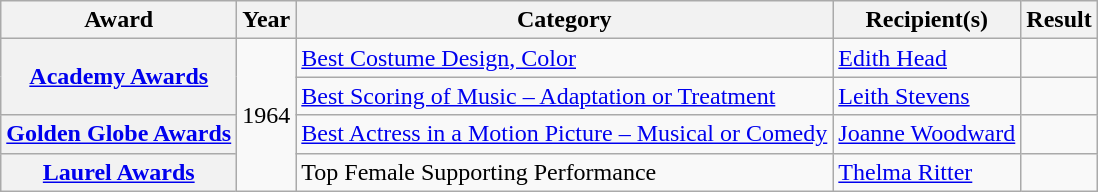<table class="wikitable plainrowheaders">
<tr>
<th scope="col">Award</th>
<th scope="col">Year</th>
<th scope="col">Category</th>
<th scope="col">Recipient(s)</th>
<th scope="col">Result</th>
</tr>
<tr>
<th scope="row" rowspan="2"><a href='#'>Academy Awards</a></th>
<td rowspan="4">1964</td>
<td><a href='#'>Best Costume Design, Color</a></td>
<td><a href='#'>Edith Head</a></td>
<td></td>
</tr>
<tr>
<td><a href='#'>Best Scoring of Music – Adaptation or Treatment</a></td>
<td><a href='#'>Leith Stevens</a></td>
<td></td>
</tr>
<tr>
<th scope="row"><a href='#'>Golden Globe Awards</a></th>
<td><a href='#'>Best Actress in a Motion Picture – Musical or Comedy</a></td>
<td><a href='#'>Joanne Woodward</a></td>
<td></td>
</tr>
<tr>
<th scope="row"><a href='#'>Laurel Awards</a></th>
<td>Top Female Supporting Performance</td>
<td><a href='#'>Thelma Ritter</a></td>
<td></td>
</tr>
</table>
